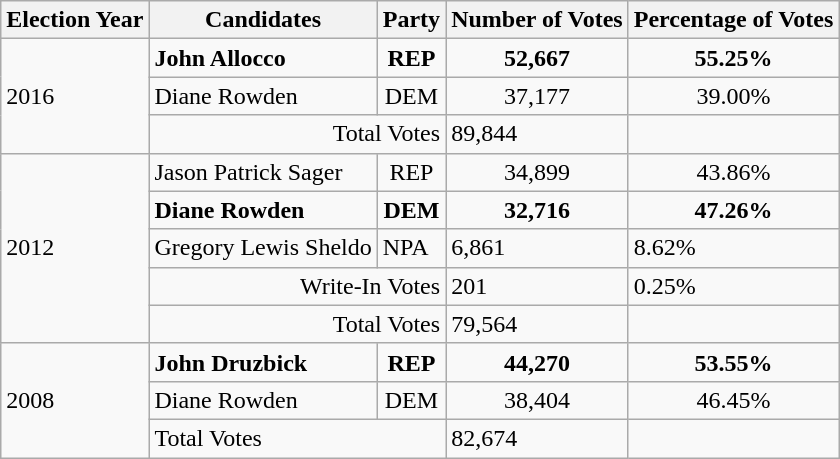<table class="wikitable">
<tr>
<th>Election Year</th>
<th>Candidates</th>
<th>Party</th>
<th>Number of Votes</th>
<th>Percentage of Votes</th>
</tr>
<tr>
<td rowspan="3">2016</td>
<td style="text-align:left;" ><strong>John Allocco</strong></td>
<td style="text-align:center;" ><strong>REP</strong></td>
<td style="text-align:center;" ><strong>52,667</strong></td>
<td style="text-align:center;" ><strong>55.25%</strong></td>
</tr>
<tr>
<td style="text-align:left;" >Diane Rowden</td>
<td style="text-align:center;" >DEM</td>
<td style="text-align:center;" >37,177</td>
<td style="text-align:center;" >39.00%</td>
</tr>
<tr>
<td style="text-align:right;"  colspan="2">Total Votes</td>
<td>89,844</td>
<td></td>
</tr>
<tr>
<td rowspan="5">2012</td>
<td style="text-align:left;" >Jason Patrick Sager</td>
<td style="text-align:center;" >REP</td>
<td style="text-align:center;" >34,899</td>
<td style="text-align:center;" >43.86%</td>
</tr>
<tr>
<td style="text-align:left;" ><strong>Diane Rowden</strong></td>
<td style="text-align:center;" ><strong>DEM</strong></td>
<td style="text-align:center;" ><strong>32,716</strong></td>
<td style="text-align:center;" ><strong>47.26%</strong></td>
</tr>
<tr>
<td>Gregory Lewis Sheldo</td>
<td>NPA</td>
<td>6,861</td>
<td>8.62%</td>
</tr>
<tr>
<td style="text-align:right;"  colspan="2">Write-In Votes</td>
<td>201</td>
<td>0.25%</td>
</tr>
<tr>
<td style="text-align:right;"  colspan="2">Total Votes</td>
<td>79,564</td>
<td></td>
</tr>
<tr>
<td rowspan="3">2008</td>
<td style="text-align:left;" ><strong>John Druzbick</strong></td>
<td style="text-align:center;" ><strong>REP</strong></td>
<td style="text-align:center;" ><strong>44,270</strong></td>
<td style="text-align:center;" ><strong>53.55%</strong></td>
</tr>
<tr>
<td style="text-align:left;" >Diane Rowden</td>
<td style="text-align:center;" >DEM</td>
<td style="text-align:center;" >38,404</td>
<td style="text-align:center;" >46.45%</td>
</tr>
<tr>
<td style="text-align:left;" colspan="2">Total Votes</td>
<td>82,674</td>
<td></td>
</tr>
</table>
